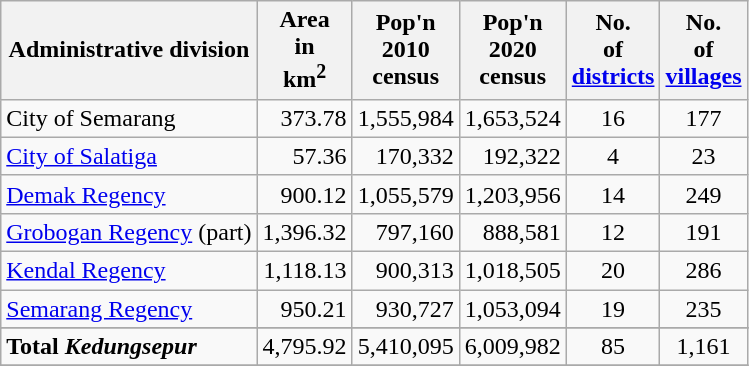<table class="wikitable" style="text-align:center">
<tr>
<th>Administrative division</th>
<th>Area <br>in<br>km<sup>2</sup></th>
<th>Pop'n<br>2010<br>census</th>
<th>Pop'n<br>2020<br>census</th>
<th>No.<br> of <br><a href='#'>districts</a></th>
<th>No.<br> of <br><a href='#'>villages</a></th>
</tr>
<tr>
<td align=left>City of Semarang</td>
<td align="right">373.78</td>
<td align="right">1,555,984</td>
<td align="right">1,653,524</td>
<td align="center">16</td>
<td align="center">177</td>
</tr>
<tr>
<td align=left><a href='#'>City of Salatiga</a></td>
<td align="right">57.36</td>
<td align="right">170,332</td>
<td align="right">192,322</td>
<td align="center">4</td>
<td align="center">23</td>
</tr>
<tr>
<td align=left><a href='#'>Demak Regency</a></td>
<td align="right">900.12</td>
<td align="right">1,055,579</td>
<td align="right">1,203,956</td>
<td align="center">14</td>
<td align="center">249</td>
</tr>
<tr>
<td align=left><a href='#'>Grobogan Regency</a> (part)</td>
<td align="right">1,396.32</td>
<td align="right">797,160</td>
<td align="right">888,581</td>
<td align="center">12</td>
<td align="center">191</td>
</tr>
<tr>
<td align=left><a href='#'>Kendal Regency</a></td>
<td align="right">1,118.13</td>
<td align="right">900,313</td>
<td align="right">1,018,505</td>
<td align="center">20</td>
<td align="center">286</td>
</tr>
<tr>
<td align=left><a href='#'>Semarang Regency</a></td>
<td align="right">950.21</td>
<td align="right">930,727</td>
<td align="right">1,053,094</td>
<td align="center">19</td>
<td align="center">235</td>
</tr>
<tr>
</tr>
<tr>
<td align=left><strong>Total <em>Kedungsepur<strong><em></td>
<td align="right">4,795.92</td>
<td align="right">5,410,095</td>
<td align="right">6,009,982</td>
<td align="center">85</td>
<td align="center">1,161</td>
</tr>
<tr>
</tr>
</table>
